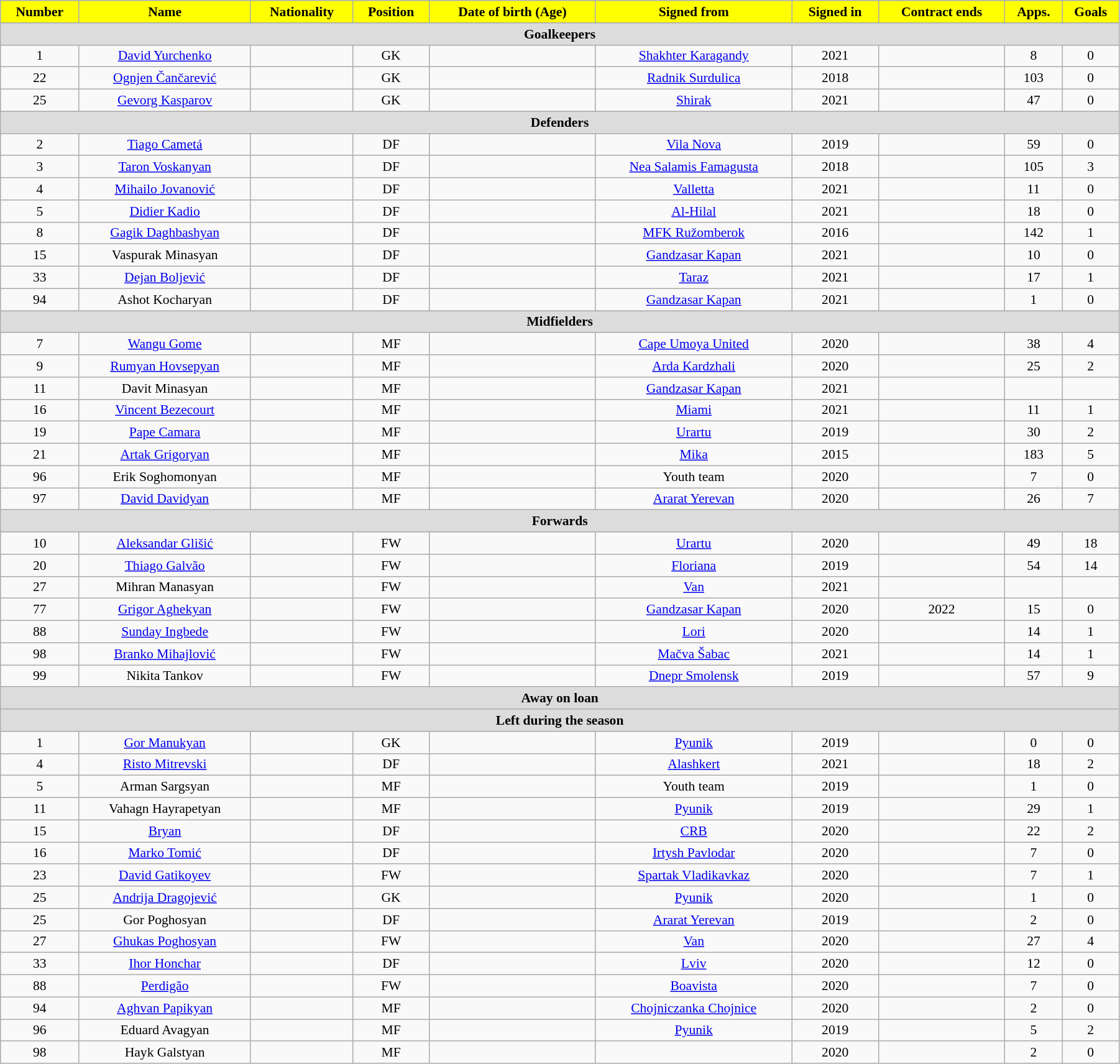<table class="wikitable"  style="text-align:center; font-size:90%; width:95%;">
<tr>
<th style="background:yellow; color:#000000; text-align:center;">Number</th>
<th style="background:yellow; color:#000000; text-align:center;">Name</th>
<th style="background:yellow; color:#000000; text-align:center;">Nationality</th>
<th style="background:yellow; color:#000000; text-align:center;">Position</th>
<th style="background:yellow; color:#000000; text-align:center;">Date of birth (Age)</th>
<th style="background:yellow; color:#000000; text-align:center;">Signed from</th>
<th style="background:yellow; color:#000000; text-align:center;">Signed in</th>
<th style="background:yellow; color:#000000; text-align:center;">Contract ends</th>
<th style="background:yellow; color:#000000; text-align:center;">Apps.</th>
<th style="background:yellow; color:#000000; text-align:center;">Goals</th>
</tr>
<tr>
<th colspan="11"  style="background:#dcdcdc; text-align:center;">Goalkeepers</th>
</tr>
<tr>
<td>1</td>
<td><a href='#'>David Yurchenko</a></td>
<td></td>
<td>GK</td>
<td></td>
<td><a href='#'>Shakhter Karagandy</a></td>
<td>2021</td>
<td></td>
<td>8</td>
<td>0</td>
</tr>
<tr>
<td>22</td>
<td><a href='#'>Ognjen Čančarević</a></td>
<td></td>
<td>GK</td>
<td></td>
<td><a href='#'>Radnik Surdulica</a></td>
<td>2018</td>
<td></td>
<td>103</td>
<td>0</td>
</tr>
<tr>
<td>25</td>
<td><a href='#'>Gevorg Kasparov</a></td>
<td></td>
<td>GK</td>
<td></td>
<td><a href='#'>Shirak</a></td>
<td>2021</td>
<td></td>
<td>47</td>
<td>0</td>
</tr>
<tr>
<th colspan="11"  style="background:#dcdcdc; text-align:center;">Defenders</th>
</tr>
<tr>
<td>2</td>
<td><a href='#'>Tiago Cametá</a></td>
<td></td>
<td>DF</td>
<td></td>
<td><a href='#'>Vila Nova</a></td>
<td>2019</td>
<td></td>
<td>59</td>
<td>0</td>
</tr>
<tr>
<td>3</td>
<td><a href='#'>Taron Voskanyan</a></td>
<td></td>
<td>DF</td>
<td></td>
<td><a href='#'>Nea Salamis Famagusta</a></td>
<td>2018</td>
<td></td>
<td>105</td>
<td>3</td>
</tr>
<tr>
<td>4</td>
<td><a href='#'>Mihailo Jovanović</a></td>
<td></td>
<td>DF</td>
<td></td>
<td><a href='#'>Valletta</a></td>
<td>2021</td>
<td></td>
<td>11</td>
<td>0</td>
</tr>
<tr>
<td>5</td>
<td><a href='#'>Didier Kadio</a></td>
<td></td>
<td>DF</td>
<td></td>
<td><a href='#'>Al-Hilal</a></td>
<td>2021</td>
<td></td>
<td>18</td>
<td>0</td>
</tr>
<tr>
<td>8</td>
<td><a href='#'>Gagik Daghbashyan</a></td>
<td></td>
<td>DF</td>
<td></td>
<td><a href='#'>MFK Ružomberok</a></td>
<td>2016</td>
<td></td>
<td>142</td>
<td>1</td>
</tr>
<tr>
<td>15</td>
<td>Vaspurak Minasyan</td>
<td></td>
<td>DF</td>
<td></td>
<td><a href='#'>Gandzasar Kapan</a></td>
<td>2021</td>
<td></td>
<td>10</td>
<td>0</td>
</tr>
<tr>
<td>33</td>
<td><a href='#'>Dejan Boljević</a></td>
<td></td>
<td>DF</td>
<td></td>
<td><a href='#'>Taraz</a></td>
<td>2021</td>
<td></td>
<td>17</td>
<td>1</td>
</tr>
<tr>
<td>94</td>
<td>Ashot Kocharyan</td>
<td></td>
<td>DF</td>
<td></td>
<td><a href='#'>Gandzasar Kapan</a></td>
<td>2021</td>
<td></td>
<td>1</td>
<td>0</td>
</tr>
<tr>
<th colspan="11"  style="background:#dcdcdc; text-align:center;">Midfielders</th>
</tr>
<tr>
<td>7</td>
<td><a href='#'>Wangu Gome</a></td>
<td></td>
<td>MF</td>
<td></td>
<td><a href='#'>Cape Umoya United</a></td>
<td>2020</td>
<td></td>
<td>38</td>
<td>4</td>
</tr>
<tr>
<td>9</td>
<td><a href='#'>Rumyan Hovsepyan</a></td>
<td></td>
<td>MF</td>
<td></td>
<td><a href='#'>Arda Kardzhali</a></td>
<td>2020</td>
<td></td>
<td>25</td>
<td>2</td>
</tr>
<tr>
<td>11</td>
<td>Davit Minasyan</td>
<td></td>
<td>MF</td>
<td></td>
<td><a href='#'>Gandzasar Kapan</a></td>
<td>2021</td>
<td></td>
<td></td>
<td></td>
</tr>
<tr>
<td>16</td>
<td><a href='#'>Vincent Bezecourt</a></td>
<td></td>
<td>MF</td>
<td></td>
<td><a href='#'>Miami</a></td>
<td>2021</td>
<td></td>
<td>11</td>
<td>1</td>
</tr>
<tr>
<td>19</td>
<td><a href='#'>Pape Camara</a></td>
<td></td>
<td>MF</td>
<td></td>
<td><a href='#'>Urartu</a></td>
<td>2019</td>
<td></td>
<td>30</td>
<td>2</td>
</tr>
<tr>
<td>21</td>
<td><a href='#'>Artak Grigoryan</a></td>
<td></td>
<td>MF</td>
<td></td>
<td><a href='#'>Mika</a></td>
<td>2015</td>
<td></td>
<td>183</td>
<td>5</td>
</tr>
<tr>
<td>96</td>
<td>Erik Soghomonyan</td>
<td></td>
<td>MF</td>
<td></td>
<td>Youth team</td>
<td>2020</td>
<td></td>
<td>7</td>
<td>0</td>
</tr>
<tr>
<td>97</td>
<td><a href='#'>David Davidyan</a></td>
<td></td>
<td>MF</td>
<td></td>
<td><a href='#'>Ararat Yerevan</a></td>
<td>2020</td>
<td></td>
<td>26</td>
<td>7</td>
</tr>
<tr>
<th colspan="11"  style="background:#dcdcdc; text-align:center;">Forwards</th>
</tr>
<tr>
<td>10</td>
<td><a href='#'>Aleksandar Glišić</a></td>
<td></td>
<td>FW</td>
<td></td>
<td><a href='#'>Urartu</a></td>
<td>2020</td>
<td></td>
<td>49</td>
<td>18</td>
</tr>
<tr>
<td>20</td>
<td><a href='#'>Thiago Galvão</a></td>
<td></td>
<td>FW</td>
<td></td>
<td><a href='#'>Floriana</a></td>
<td>2019</td>
<td></td>
<td>54</td>
<td>14</td>
</tr>
<tr>
<td>27</td>
<td>Mihran Manasyan</td>
<td></td>
<td>FW</td>
<td></td>
<td><a href='#'>Van</a></td>
<td>2021</td>
<td></td>
<td></td>
<td></td>
</tr>
<tr>
<td>77</td>
<td><a href='#'>Grigor Aghekyan</a></td>
<td></td>
<td>FW</td>
<td></td>
<td><a href='#'>Gandzasar Kapan</a></td>
<td>2020</td>
<td>2022</td>
<td>15</td>
<td>0</td>
</tr>
<tr>
<td>88</td>
<td><a href='#'>Sunday Ingbede</a></td>
<td></td>
<td>FW</td>
<td></td>
<td><a href='#'>Lori</a></td>
<td>2020</td>
<td></td>
<td>14</td>
<td>1</td>
</tr>
<tr>
<td>98</td>
<td><a href='#'>Branko Mihajlović</a></td>
<td></td>
<td>FW</td>
<td></td>
<td><a href='#'>Mačva Šabac</a></td>
<td>2021</td>
<td></td>
<td>14</td>
<td>1</td>
</tr>
<tr>
<td>99</td>
<td>Nikita Tankov</td>
<td></td>
<td>FW</td>
<td></td>
<td><a href='#'>Dnepr Smolensk</a></td>
<td>2019</td>
<td></td>
<td>57</td>
<td>9</td>
</tr>
<tr>
<th colspan="11"  style="background:#dcdcdc; text-align:center;">Away on loan</th>
</tr>
<tr>
<th colspan="11"  style="background:#dcdcdc; text-align:center;">Left during the season</th>
</tr>
<tr>
<td>1</td>
<td><a href='#'>Gor Manukyan</a></td>
<td></td>
<td>GK</td>
<td></td>
<td><a href='#'>Pyunik</a></td>
<td>2019</td>
<td></td>
<td>0</td>
<td>0</td>
</tr>
<tr>
<td>4</td>
<td><a href='#'>Risto Mitrevski</a></td>
<td></td>
<td>DF</td>
<td></td>
<td><a href='#'>Alashkert</a></td>
<td>2021</td>
<td></td>
<td>18</td>
<td>2</td>
</tr>
<tr>
<td>5</td>
<td>Arman Sargsyan</td>
<td></td>
<td>MF</td>
<td></td>
<td>Youth team</td>
<td>2019</td>
<td></td>
<td>1</td>
<td>0</td>
</tr>
<tr>
<td>11</td>
<td>Vahagn Hayrapetyan</td>
<td></td>
<td>MF</td>
<td></td>
<td><a href='#'>Pyunik</a></td>
<td>2019</td>
<td></td>
<td>29</td>
<td>1</td>
</tr>
<tr>
<td>15</td>
<td><a href='#'>Bryan</a></td>
<td></td>
<td>DF</td>
<td></td>
<td><a href='#'>CRB</a></td>
<td>2020</td>
<td></td>
<td>22</td>
<td>2</td>
</tr>
<tr>
<td>16</td>
<td><a href='#'>Marko Tomić</a></td>
<td></td>
<td>DF</td>
<td></td>
<td><a href='#'>Irtysh Pavlodar</a></td>
<td>2020</td>
<td></td>
<td>7</td>
<td>0</td>
</tr>
<tr>
<td>23</td>
<td><a href='#'>David Gatikoyev</a></td>
<td></td>
<td>FW</td>
<td></td>
<td><a href='#'>Spartak Vladikavkaz</a></td>
<td>2020</td>
<td></td>
<td>7</td>
<td>1</td>
</tr>
<tr>
<td>25</td>
<td><a href='#'>Andrija Dragojević</a></td>
<td></td>
<td>GK</td>
<td></td>
<td><a href='#'>Pyunik</a></td>
<td>2020</td>
<td></td>
<td>1</td>
<td>0</td>
</tr>
<tr>
<td>25</td>
<td>Gor Poghosyan</td>
<td></td>
<td>DF</td>
<td></td>
<td><a href='#'>Ararat Yerevan</a></td>
<td>2019</td>
<td></td>
<td>2</td>
<td>0</td>
</tr>
<tr>
<td>27</td>
<td><a href='#'>Ghukas Poghosyan</a></td>
<td></td>
<td>FW</td>
<td></td>
<td><a href='#'>Van</a></td>
<td>2020</td>
<td></td>
<td>27</td>
<td>4</td>
</tr>
<tr>
<td>33</td>
<td><a href='#'>Ihor Honchar</a></td>
<td></td>
<td>DF</td>
<td></td>
<td><a href='#'>Lviv</a></td>
<td>2020</td>
<td></td>
<td>12</td>
<td>0</td>
</tr>
<tr>
<td>88</td>
<td><a href='#'>Perdigão</a></td>
<td></td>
<td>FW</td>
<td></td>
<td><a href='#'>Boavista</a></td>
<td>2020</td>
<td></td>
<td>7</td>
<td>0</td>
</tr>
<tr>
<td>94</td>
<td><a href='#'>Aghvan Papikyan</a></td>
<td></td>
<td>MF</td>
<td></td>
<td><a href='#'>Chojniczanka Chojnice</a></td>
<td>2020</td>
<td></td>
<td>2</td>
<td>0</td>
</tr>
<tr>
<td>96</td>
<td>Eduard Avagyan</td>
<td></td>
<td>MF</td>
<td></td>
<td><a href='#'>Pyunik</a></td>
<td>2019</td>
<td></td>
<td>5</td>
<td>2</td>
</tr>
<tr>
<td>98</td>
<td>Hayk Galstyan</td>
<td></td>
<td>MF</td>
<td></td>
<td></td>
<td>2020</td>
<td></td>
<td>2</td>
<td>0</td>
</tr>
</table>
